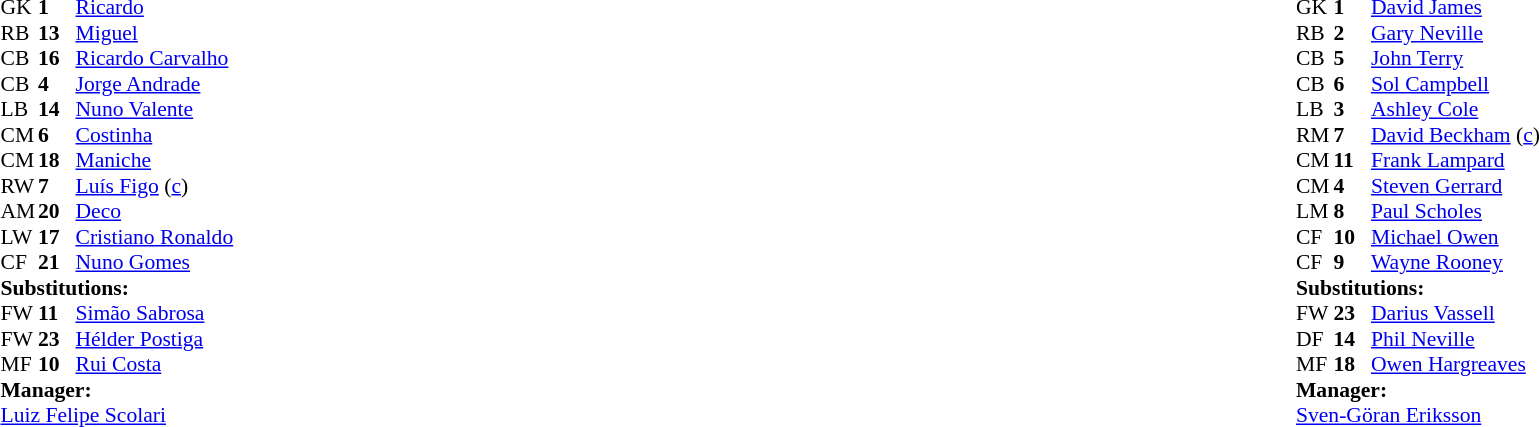<table style="width:100%;">
<tr>
<td style="vertical-align:top; width:40%;"><br><table style="font-size:90%" cellspacing="0" cellpadding="0">
<tr>
<th width="25"></th>
<th width="25"></th>
</tr>
<tr>
<td>GK</td>
<td><strong>1</strong></td>
<td><a href='#'>Ricardo</a></td>
</tr>
<tr>
<td>RB</td>
<td><strong>13</strong></td>
<td><a href='#'>Miguel</a></td>
<td></td>
<td></td>
</tr>
<tr>
<td>CB</td>
<td><strong>16</strong></td>
<td><a href='#'>Ricardo Carvalho</a></td>
<td></td>
</tr>
<tr>
<td>CB</td>
<td><strong>4</strong></td>
<td><a href='#'>Jorge Andrade</a></td>
</tr>
<tr>
<td>LB</td>
<td><strong>14</strong></td>
<td><a href='#'>Nuno Valente</a></td>
</tr>
<tr>
<td>CM</td>
<td><strong>6</strong></td>
<td><a href='#'>Costinha</a></td>
<td></td>
<td></td>
</tr>
<tr>
<td>CM</td>
<td><strong>18</strong></td>
<td><a href='#'>Maniche</a></td>
</tr>
<tr>
<td>RW</td>
<td><strong>7</strong></td>
<td><a href='#'>Luís Figo</a> (<a href='#'>c</a>)</td>
<td></td>
<td></td>
</tr>
<tr>
<td>AM</td>
<td><strong>20</strong></td>
<td><a href='#'>Deco</a></td>
<td></td>
</tr>
<tr>
<td>LW</td>
<td><strong>17</strong></td>
<td><a href='#'>Cristiano Ronaldo</a></td>
</tr>
<tr>
<td>CF</td>
<td><strong>21</strong></td>
<td><a href='#'>Nuno Gomes</a></td>
</tr>
<tr>
<td colspan=3><strong>Substitutions:</strong></td>
</tr>
<tr>
<td>FW</td>
<td><strong>11</strong></td>
<td><a href='#'>Simão Sabrosa</a></td>
<td></td>
<td></td>
</tr>
<tr>
<td>FW</td>
<td><strong>23</strong></td>
<td><a href='#'>Hélder Postiga</a></td>
<td></td>
<td></td>
</tr>
<tr>
<td>MF</td>
<td><strong>10</strong></td>
<td><a href='#'>Rui Costa</a></td>
<td></td>
<td></td>
</tr>
<tr>
<td colspan=3><strong>Manager:</strong></td>
</tr>
<tr>
<td colspan=3> <a href='#'>Luiz Felipe Scolari</a></td>
</tr>
</table>
</td>
<td valign="top"></td>
<td style="vertical-align:top; width:50%;"><br><table style="font-size:90%; margin:auto;" cellspacing="0" cellpadding="0">
<tr>
<th width=25></th>
<th width=25></th>
</tr>
<tr>
<td>GK</td>
<td><strong>1</strong></td>
<td><a href='#'>David James</a></td>
</tr>
<tr>
<td>RB</td>
<td><strong>2</strong></td>
<td><a href='#'>Gary Neville</a></td>
<td></td>
</tr>
<tr>
<td>CB</td>
<td><strong>5</strong></td>
<td><a href='#'>John Terry</a></td>
</tr>
<tr>
<td>CB</td>
<td><strong>6</strong></td>
<td><a href='#'>Sol Campbell</a></td>
</tr>
<tr>
<td>LB</td>
<td><strong>3</strong></td>
<td><a href='#'>Ashley Cole</a></td>
</tr>
<tr>
<td>RM</td>
<td><strong>7</strong></td>
<td><a href='#'>David Beckham</a> (<a href='#'>c</a>)</td>
</tr>
<tr>
<td>CM</td>
<td><strong>11</strong></td>
<td><a href='#'>Frank Lampard</a></td>
</tr>
<tr>
<td>CM</td>
<td><strong>4</strong></td>
<td><a href='#'>Steven Gerrard</a></td>
<td></td>
<td></td>
</tr>
<tr>
<td>LM</td>
<td><strong>8</strong></td>
<td><a href='#'>Paul Scholes</a></td>
<td></td>
<td></td>
</tr>
<tr>
<td>CF</td>
<td><strong>10</strong></td>
<td><a href='#'>Michael Owen</a></td>
</tr>
<tr>
<td>CF</td>
<td><strong>9</strong></td>
<td><a href='#'>Wayne Rooney</a></td>
<td></td>
<td></td>
</tr>
<tr>
<td colspan=3><strong>Substitutions:</strong></td>
</tr>
<tr>
<td>FW</td>
<td><strong>23</strong></td>
<td><a href='#'>Darius Vassell</a></td>
<td></td>
<td></td>
</tr>
<tr>
<td>DF</td>
<td><strong>14</strong></td>
<td><a href='#'>Phil Neville</a></td>
<td></td>
<td></td>
</tr>
<tr>
<td>MF</td>
<td><strong>18</strong></td>
<td><a href='#'>Owen Hargreaves</a></td>
<td></td>
<td></td>
</tr>
<tr>
<td colspan=3><strong>Manager:</strong></td>
</tr>
<tr>
<td colspan=3> <a href='#'>Sven-Göran Eriksson</a></td>
</tr>
</table>
</td>
</tr>
</table>
